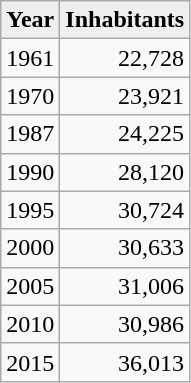<table class="wikitable">
<tr>
<th style="background:#efefef;">Year</th>
<th style="background:#efefef;">Inhabitants</th>
</tr>
<tr>
<td>1961</td>
<td align="right">22,728</td>
</tr>
<tr>
<td>1970</td>
<td align="right">23,921</td>
</tr>
<tr>
<td>1987</td>
<td align="right">24,225</td>
</tr>
<tr>
<td>1990</td>
<td align="right">28,120</td>
</tr>
<tr>
<td>1995</td>
<td align="right">30,724</td>
</tr>
<tr>
<td>2000</td>
<td align="right">30,633</td>
</tr>
<tr>
<td>2005</td>
<td align="right">31,006</td>
</tr>
<tr>
<td>2010</td>
<td align="right">30,986</td>
</tr>
<tr>
<td>2015</td>
<td align="right">36,013</td>
</tr>
</table>
